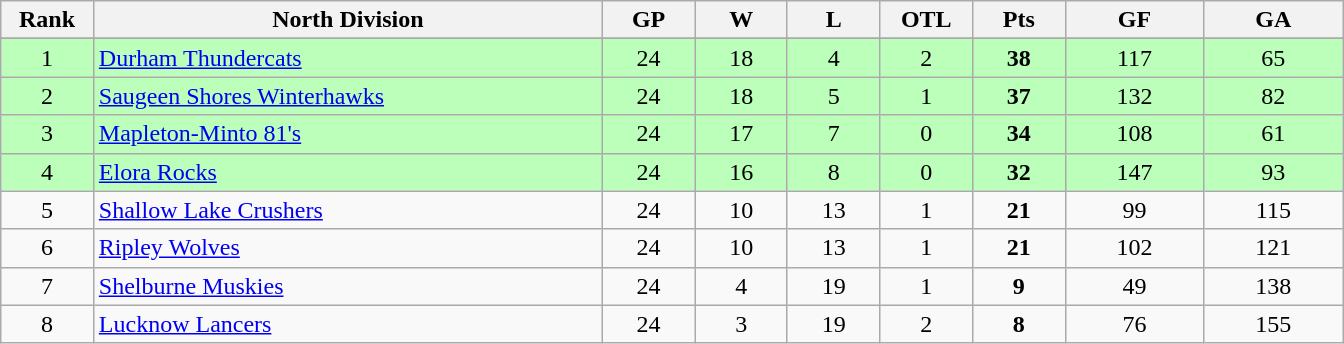<table class="wikitable" style="text-align:center" width:50em">
<tr>
<th bgcolor="#DDDDFF" width="5%">Rank</th>
<th bgcolor="#DDDDFF" width="27.5%">North Division</th>
<th bgcolor="#DDDDFF" width="5%">GP</th>
<th bgcolor="#DDDDFF" width="5%">W</th>
<th bgcolor="#DDDDFF" width="5%">L</th>
<th bgcolor="#DDDDFF" width="5%">OTL</th>
<th bgcolor="#DDDDFF" width="5%">Pts</th>
<th bgcolor="#DDDDFF" width="7.5%">GF</th>
<th bgcolor="#DDDDFF" width="7.5%">GA</th>
</tr>
<tr>
</tr>
<tr bgcolor="#bbffbb">
<td>1</td>
<td align=left><a href='#'>Durham Thundercats</a></td>
<td>24</td>
<td>18</td>
<td>4</td>
<td>2</td>
<td><strong>38</strong></td>
<td>117</td>
<td>65</td>
</tr>
<tr bgcolor="#bbffbb">
<td>2</td>
<td align=left><a href='#'>Saugeen Shores Winterhawks</a></td>
<td>24</td>
<td>18</td>
<td>5</td>
<td>1</td>
<td><strong>37</strong></td>
<td>132</td>
<td>82</td>
</tr>
<tr bgcolor="#bbffbb">
<td>3</td>
<td align=left><a href='#'>Mapleton-Minto 81's</a></td>
<td>24</td>
<td>17</td>
<td>7</td>
<td>0</td>
<td><strong>34</strong></td>
<td>108</td>
<td>61</td>
</tr>
<tr bgcolor="#bbffbb">
<td>4</td>
<td align=left><a href='#'>Elora Rocks</a></td>
<td>24</td>
<td>16</td>
<td>8</td>
<td>0</td>
<td><strong>32</strong></td>
<td>147</td>
<td>93</td>
</tr>
<tr>
<td>5</td>
<td align=left><a href='#'>Shallow Lake Crushers</a></td>
<td>24</td>
<td>10</td>
<td>13</td>
<td>1</td>
<td><strong>21</strong></td>
<td>99</td>
<td>115</td>
</tr>
<tr>
<td>6</td>
<td align=left><a href='#'>Ripley Wolves</a></td>
<td>24</td>
<td>10</td>
<td>13</td>
<td>1</td>
<td><strong>21</strong></td>
<td>102</td>
<td>121</td>
</tr>
<tr>
<td>7</td>
<td align=left><a href='#'>Shelburne Muskies</a></td>
<td>24</td>
<td>4</td>
<td>19</td>
<td>1</td>
<td><strong>9</strong></td>
<td>49</td>
<td>138</td>
</tr>
<tr>
<td>8</td>
<td align=left><a href='#'>Lucknow Lancers</a></td>
<td>24</td>
<td>3</td>
<td>19</td>
<td>2</td>
<td><strong>8</strong></td>
<td>76</td>
<td>155</td>
</tr>
</table>
